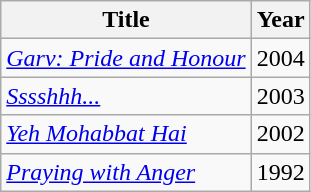<table class="wikitable">
<tr>
<th>Title</th>
<th>Year</th>
</tr>
<tr>
<td><em><a href='#'>Garv: Pride and Honour</a></em></td>
<td>2004</td>
</tr>
<tr>
<td><em><a href='#'>Sssshhh...</a></em></td>
<td>2003</td>
</tr>
<tr>
<td><em><a href='#'>Yeh Mohabbat Hai</a></em></td>
<td>2002</td>
</tr>
<tr>
<td><em><a href='#'>Praying with Anger</a></em></td>
<td>1992</td>
</tr>
</table>
